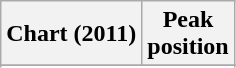<table class="wikitable sortable plainrowheaders" style="text-align:center;">
<tr>
<th scope="col">Chart (2011)</th>
<th scope="col">Peak<br>position</th>
</tr>
<tr>
</tr>
<tr>
</tr>
<tr>
</tr>
<tr>
</tr>
<tr>
</tr>
<tr>
</tr>
</table>
